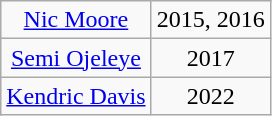<table class="wikitable">
<tr align="center">
<td><a href='#'>Nic Moore</a></td>
<td>2015, 2016</td>
</tr>
<tr align="center">
<td><a href='#'>Semi Ojeleye</a></td>
<td>2017</td>
</tr>
<tr align="center">
<td><a href='#'>Kendric Davis</a></td>
<td>2022</td>
</tr>
</table>
